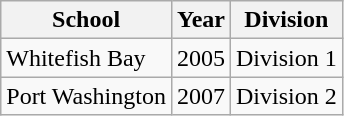<table class="wikitable">
<tr>
<th>School</th>
<th>Year</th>
<th>Division</th>
</tr>
<tr>
<td>Whitefish Bay</td>
<td>2005</td>
<td>Division 1</td>
</tr>
<tr>
<td>Port Washington</td>
<td>2007</td>
<td>Division 2</td>
</tr>
</table>
